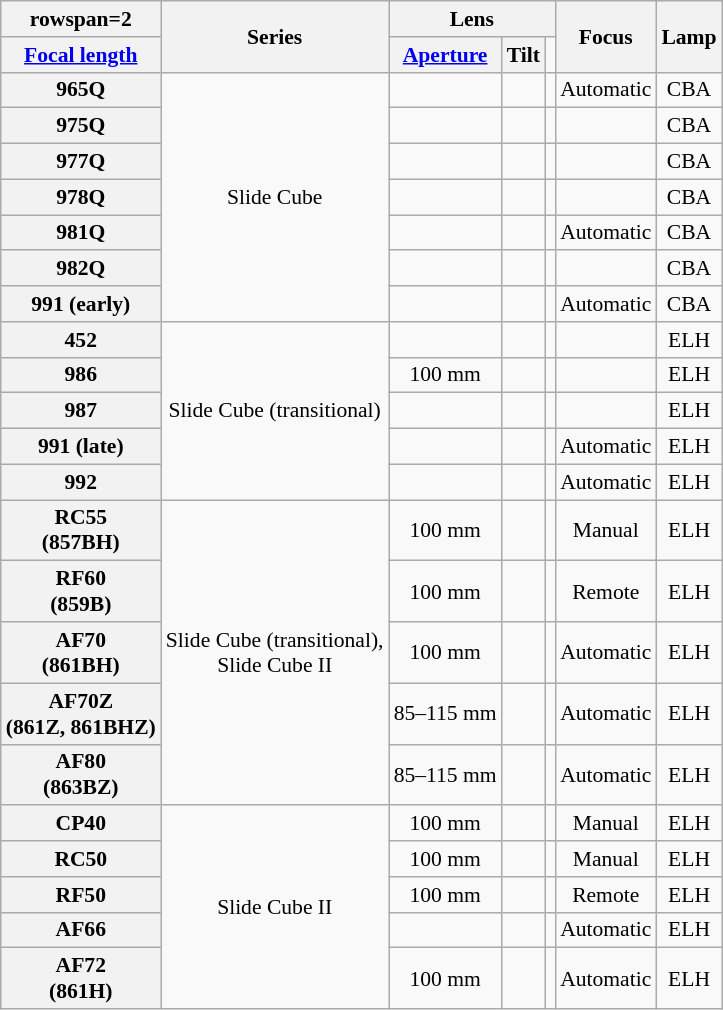<table class="wikitable sortable" style="font-size:90%;text-align:center;">
<tr>
<th>rowspan=2 </th>
<th rowspan=2>Series</th>
<th colspan=3>Lens</th>
<th rowspan=2>Focus</th>
<th rowspan=2>Lamp</th>
</tr>
<tr>
<th><a href='#'>Focal length</a></th>
<th><a href='#'>Aperture</a></th>
<th>Tilt</th>
</tr>
<tr>
<th>965Q</th>
<td rowspan=7>Slide Cube</td>
<td></td>
<td></td>
<td></td>
<td>Automatic</td>
<td>CBA</td>
</tr>
<tr>
<th>975Q</th>
<td></td>
<td></td>
<td></td>
<td></td>
<td>CBA</td>
</tr>
<tr>
<th>977Q</th>
<td></td>
<td></td>
<td></td>
<td></td>
<td>CBA</td>
</tr>
<tr>
<th>978Q</th>
<td></td>
<td></td>
<td></td>
<td></td>
<td>CBA</td>
</tr>
<tr>
<th>981Q</th>
<td></td>
<td></td>
<td></td>
<td>Automatic</td>
<td>CBA</td>
</tr>
<tr>
<th>982Q</th>
<td></td>
<td></td>
<td></td>
<td></td>
<td>CBA</td>
</tr>
<tr>
<th>991 (early)</th>
<td></td>
<td></td>
<td></td>
<td>Automatic</td>
<td>CBA</td>
</tr>
<tr>
<th>452</th>
<td rowspan=5>Slide Cube (transitional)</td>
<td></td>
<td></td>
<td></td>
<td></td>
<td>ELH</td>
</tr>
<tr>
<th>986</th>
<td>100 mm</td>
<td></td>
<td></td>
<td></td>
<td>ELH</td>
</tr>
<tr>
<th>987</th>
<td></td>
<td></td>
<td></td>
<td></td>
<td>ELH</td>
</tr>
<tr>
<th>991 (late)</th>
<td></td>
<td></td>
<td></td>
<td>Automatic</td>
<td>ELH</td>
</tr>
<tr>
<th>992</th>
<td></td>
<td></td>
<td></td>
<td>Automatic</td>
<td>ELH</td>
</tr>
<tr>
<th>RC55<br>(857BH)</th>
<td rowspan=5>Slide Cube (transitional),<br>Slide Cube II</td>
<td>100 mm</td>
<td></td>
<td></td>
<td>Manual</td>
<td>ELH</td>
</tr>
<tr>
<th>RF60<br>(859B)</th>
<td>100 mm</td>
<td></td>
<td></td>
<td>Remote</td>
<td>ELH</td>
</tr>
<tr>
<th>AF70<br>(861BH)</th>
<td>100 mm</td>
<td></td>
<td></td>
<td>Automatic</td>
<td>ELH</td>
</tr>
<tr>
<th>AF70Z<br>(861Z, 861BHZ)</th>
<td>85–115 mm</td>
<td></td>
<td></td>
<td>Automatic</td>
<td>ELH</td>
</tr>
<tr>
<th>AF80<br>(863BZ)</th>
<td>85–115 mm</td>
<td></td>
<td></td>
<td>Automatic</td>
<td>ELH</td>
</tr>
<tr>
<th>CP40</th>
<td rowspan=5>Slide Cube II</td>
<td>100 mm</td>
<td></td>
<td></td>
<td>Manual</td>
<td>ELH</td>
</tr>
<tr>
<th>RC50</th>
<td>100 mm</td>
<td></td>
<td></td>
<td>Manual</td>
<td>ELH</td>
</tr>
<tr>
<th>RF50</th>
<td>100 mm</td>
<td></td>
<td></td>
<td>Remote</td>
<td>ELH</td>
</tr>
<tr>
<th>AF66</th>
<td></td>
<td></td>
<td></td>
<td>Automatic</td>
<td>ELH</td>
</tr>
<tr>
<th>AF72<br>(861H)</th>
<td>100 mm</td>
<td></td>
<td></td>
<td>Automatic</td>
<td>ELH</td>
</tr>
</table>
